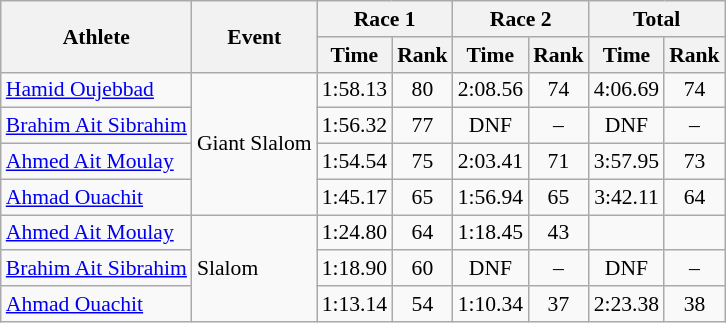<table class="wikitable" style="font-size:90%">
<tr>
<th rowspan="2">Athlete</th>
<th rowspan="2">Event</th>
<th colspan="2">Race 1</th>
<th colspan="2">Race 2</th>
<th colspan="2">Total</th>
</tr>
<tr>
<th>Time</th>
<th>Rank</th>
<th>Time</th>
<th>Rank</th>
<th>Time</th>
<th>Rank</th>
</tr>
<tr>
<td><a href='#'>Hamid Oujebbad</a></td>
<td rowspan="4">Giant Slalom</td>
<td align="center">1:58.13</td>
<td align="center">80</td>
<td align="center">2:08.56</td>
<td align="center">74</td>
<td align="center">4:06.69</td>
<td align="center">74</td>
</tr>
<tr>
<td><a href='#'>Brahim Ait Sibrahim</a></td>
<td align="center">1:56.32</td>
<td align="center">77</td>
<td align="center">DNF</td>
<td align="center">–</td>
<td align="center">DNF</td>
<td align="center">–</td>
</tr>
<tr>
<td><a href='#'>Ahmed Ait Moulay</a></td>
<td align="center">1:54.54</td>
<td align="center">75</td>
<td align="center">2:03.41</td>
<td align="center">71</td>
<td align="center">3:57.95</td>
<td align="center">73</td>
</tr>
<tr>
<td><a href='#'>Ahmad Ouachit</a></td>
<td align="center">1:45.17</td>
<td align="center">65</td>
<td align="center">1:56.94</td>
<td align="center">65</td>
<td align="center">3:42.11</td>
<td align="center">64</td>
</tr>
<tr>
<td><a href='#'>Ahmed Ait Moulay</a></td>
<td rowspan="3">Slalom</td>
<td align="center">1:24.80</td>
<td align="center">64</td>
<td align="center">1:18.45</td>
<td align="center">43</td>
<td align="center"></td>
<td align="center"></td>
</tr>
<tr>
<td><a href='#'>Brahim Ait Sibrahim</a></td>
<td align="center">1:18.90</td>
<td align="center">60</td>
<td align="center">DNF</td>
<td align="center">–</td>
<td align="center">DNF</td>
<td align="center">–</td>
</tr>
<tr>
<td><a href='#'>Ahmad Ouachit</a></td>
<td align="center">1:13.14</td>
<td align="center">54</td>
<td align="center">1:10.34</td>
<td align="center">37</td>
<td align="center">2:23.38</td>
<td align="center">38</td>
</tr>
</table>
